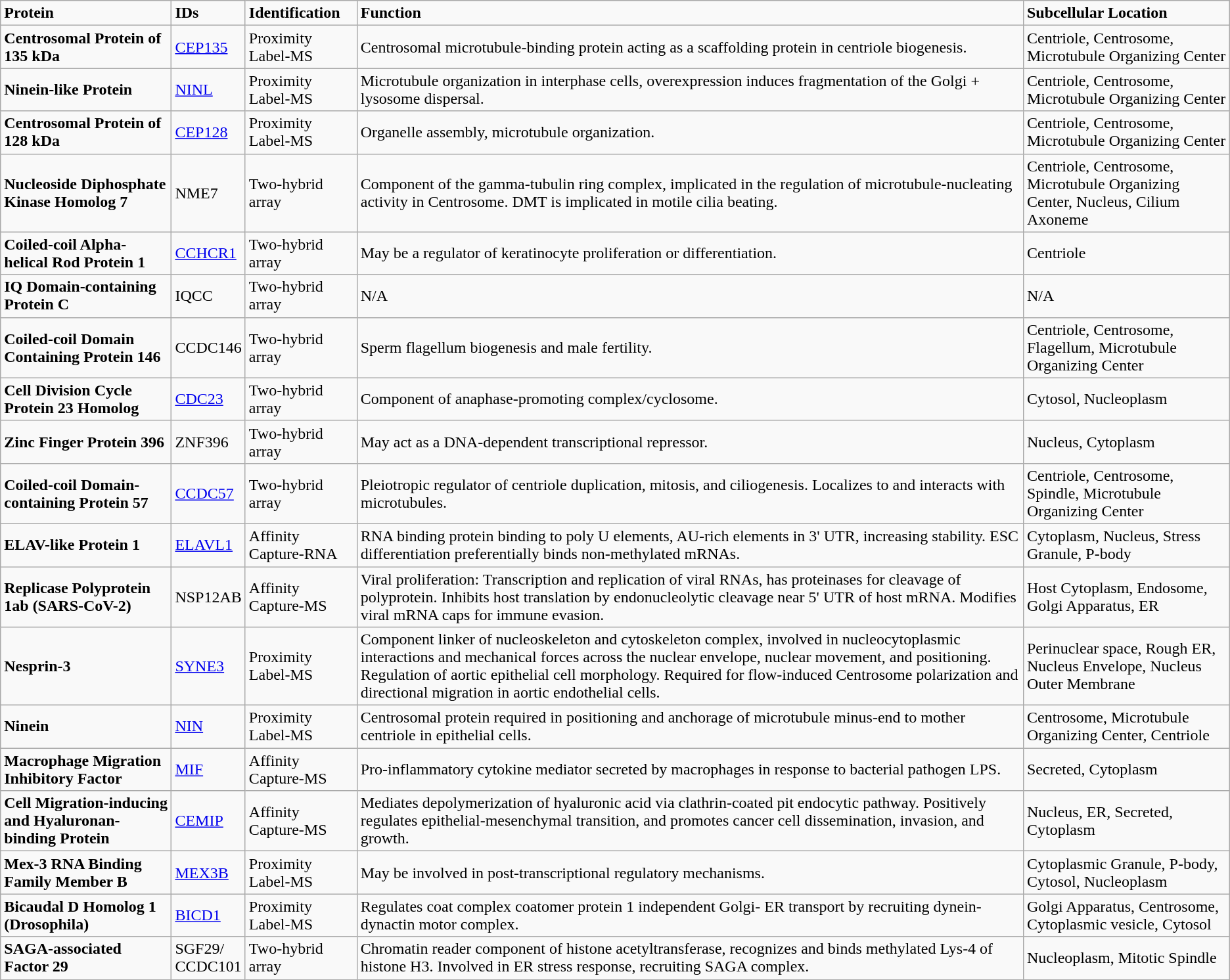<table class="wikitable">
<tr>
<td><strong>Protein</strong></td>
<td><strong>IDs</strong></td>
<td><strong>Identification</strong></td>
<td><strong>Function</strong></td>
<td><strong>Subcellular Location</strong></td>
</tr>
<tr>
<td><strong>Centrosomal Protein of 135 kDa</strong></td>
<td><a href='#'>CEP135</a></td>
<td>Proximity Label-MS</td>
<td>Centrosomal microtubule-binding protein acting as a scaffolding protein in centriole biogenesis.</td>
<td>Centriole, Centrosome, Microtubule Organizing Center</td>
</tr>
<tr>
<td><strong>Ninein-like Protein</strong></td>
<td><a href='#'>NINL</a></td>
<td>Proximity Label-MS</td>
<td>Microtubule organization in interphase cells, overexpression induces fragmentation of the Golgi + lysosome dispersal.</td>
<td>Centriole, Centrosome, Microtubule Organizing Center</td>
</tr>
<tr>
<td><strong>Centrosomal Protein of 128 kDa</strong></td>
<td><a href='#'>CEP128</a></td>
<td>Proximity Label-MS</td>
<td>Organelle assembly, microtubule organization.</td>
<td>Centriole, Centrosome, Microtubule Organizing Center</td>
</tr>
<tr>
<td><strong>Nucleoside Diphosphate Kinase Homolog 7</strong></td>
<td>NME7</td>
<td>Two-hybrid array</td>
<td>Component of the gamma-tubulin ring complex, implicated in the regulation of microtubule-nucleating activity in Centrosome. DMT is implicated in motile cilia beating.</td>
<td>Centriole, Centrosome, Microtubule Organizing Center, Nucleus, Cilium Axoneme</td>
</tr>
<tr>
<td><strong>Coiled-coil Alpha-helical Rod Protein 1</strong></td>
<td><a href='#'>CCHCR1</a></td>
<td>Two-hybrid array</td>
<td>May be a regulator of keratinocyte proliferation or differentiation.</td>
<td>Centriole</td>
</tr>
<tr>
<td><strong>IQ Domain-containing Protein C</strong></td>
<td>IQCC</td>
<td>Two-hybrid array</td>
<td>N/A</td>
<td>N/A</td>
</tr>
<tr>
<td><strong>Coiled-coil Domain Containing Protein 146</strong></td>
<td>CCDC146</td>
<td>Two-hybrid array</td>
<td>Sperm flagellum biogenesis and male fertility.</td>
<td>Centriole, Centrosome, Flagellum, Microtubule Organizing Center</td>
</tr>
<tr>
<td><strong>Cell Division Cycle Protein 23 Homolog</strong></td>
<td><a href='#'>CDC23</a></td>
<td>Two-hybrid array</td>
<td>Component of anaphase-promoting complex/cyclosome.</td>
<td>Cytosol, Nucleoplasm</td>
</tr>
<tr>
<td><strong>Zinc Finger Protein 396</strong></td>
<td>ZNF396</td>
<td>Two-hybrid array</td>
<td>May act as a DNA-dependent transcriptional repressor.</td>
<td>Nucleus, Cytoplasm</td>
</tr>
<tr>
<td><strong>Coiled-coil Domain-containing Protein 57</strong></td>
<td><a href='#'>CCDC57</a></td>
<td>Two-hybrid array</td>
<td>Pleiotropic regulator of centriole duplication, mitosis, and ciliogenesis. Localizes to and interacts with microtubules.</td>
<td>Centriole, Centrosome, Spindle, Microtubule Organizing Center</td>
</tr>
<tr>
<td><strong>ELAV-like Protein 1</strong></td>
<td><a href='#'>ELAVL1</a></td>
<td>Affinity Capture-RNA</td>
<td>RNA binding protein binding to poly U elements, AU-rich elements in 3' UTR, increasing stability. ESC differentiation preferentially binds non-methylated mRNAs.</td>
<td>Cytoplasm, Nucleus, Stress Granule, P-body</td>
</tr>
<tr>
<td><strong>Replicase Polyprotein 1ab (SARS-CoV-2)</strong></td>
<td>NSP12AB</td>
<td>Affinity Capture-MS</td>
<td>Viral proliferation: Transcription and replication of viral RNAs, has proteinases for cleavage of polyprotein. Inhibits host translation by endonucleolytic cleavage near 5' UTR of host mRNA. Modifies viral mRNA caps for immune evasion.</td>
<td>Host Cytoplasm, Endosome, Golgi Apparatus, ER</td>
</tr>
<tr>
<td><strong>Nesprin-3</strong></td>
<td><a href='#'>SYNE3</a></td>
<td>Proximity Label-MS</td>
<td>Component linker of nucleoskeleton and cytoskeleton complex, involved in nucleocytoplasmic interactions and mechanical forces across the nuclear envelope, nuclear movement, and positioning. Regulation of aortic epithelial cell morphology. Required for flow-induced Centrosome polarization and directional migration in aortic endothelial cells.</td>
<td>Perinuclear space, Rough ER, Nucleus Envelope, Nucleus Outer Membrane</td>
</tr>
<tr>
<td><strong>Ninein</strong></td>
<td><a href='#'>NIN</a></td>
<td>Proximity Label-MS</td>
<td>Centrosomal protein required in positioning and anchorage of microtubule minus-end to mother centriole in epithelial cells.</td>
<td>Centrosome, Microtubule Organizing Center, Centriole</td>
</tr>
<tr>
<td><strong>Macrophage Migration Inhibitory Factor</strong></td>
<td><a href='#'>MIF</a></td>
<td>Affinity Capture-MS</td>
<td>Pro-inflammatory cytokine mediator secreted by macrophages in response to bacterial pathogen LPS.</td>
<td>Secreted, Cytoplasm</td>
</tr>
<tr>
<td><strong>Cell Migration-inducing and Hyaluronan-binding Protein</strong></td>
<td><a href='#'>CEMIP</a></td>
<td>Affinity Capture-MS</td>
<td>Mediates depolymerization of hyaluronic acid via clathrin-coated pit endocytic pathway. Positively regulates epithelial-mesenchymal transition, and promotes cancer cell dissemination, invasion, and growth.</td>
<td>Nucleus, ER, Secreted, Cytoplasm</td>
</tr>
<tr>
<td><strong>Mex-3 RNA Binding Family Member B</strong></td>
<td><a href='#'>MEX3B</a></td>
<td>Proximity Label-MS</td>
<td>May be involved in post-transcriptional regulatory mechanisms.</td>
<td>Cytoplasmic Granule, P-body, Cytosol, Nucleoplasm</td>
</tr>
<tr>
<td><strong>Bicaudal D Homolog 1 (Drosophila)</strong></td>
<td><a href='#'>BICD1</a></td>
<td>Proximity Label-MS</td>
<td>Regulates coat complex coatomer protein 1 independent Golgi- ER transport by recruiting dynein-dynactin motor complex.</td>
<td>Golgi Apparatus, Centrosome, Cytoplasmic vesicle, Cytosol</td>
</tr>
<tr>
<td><strong>SAGA-associated Factor 29</strong></td>
<td>SGF29/<br>CCDC101</td>
<td>Two-hybrid array</td>
<td>Chromatin reader component of histone acetyltransferase, recognizes and binds methylated Lys-4 of histone H3. Involved in ER stress response, recruiting SAGA complex.</td>
<td>Nucleoplasm, Mitotic Spindle</td>
</tr>
</table>
